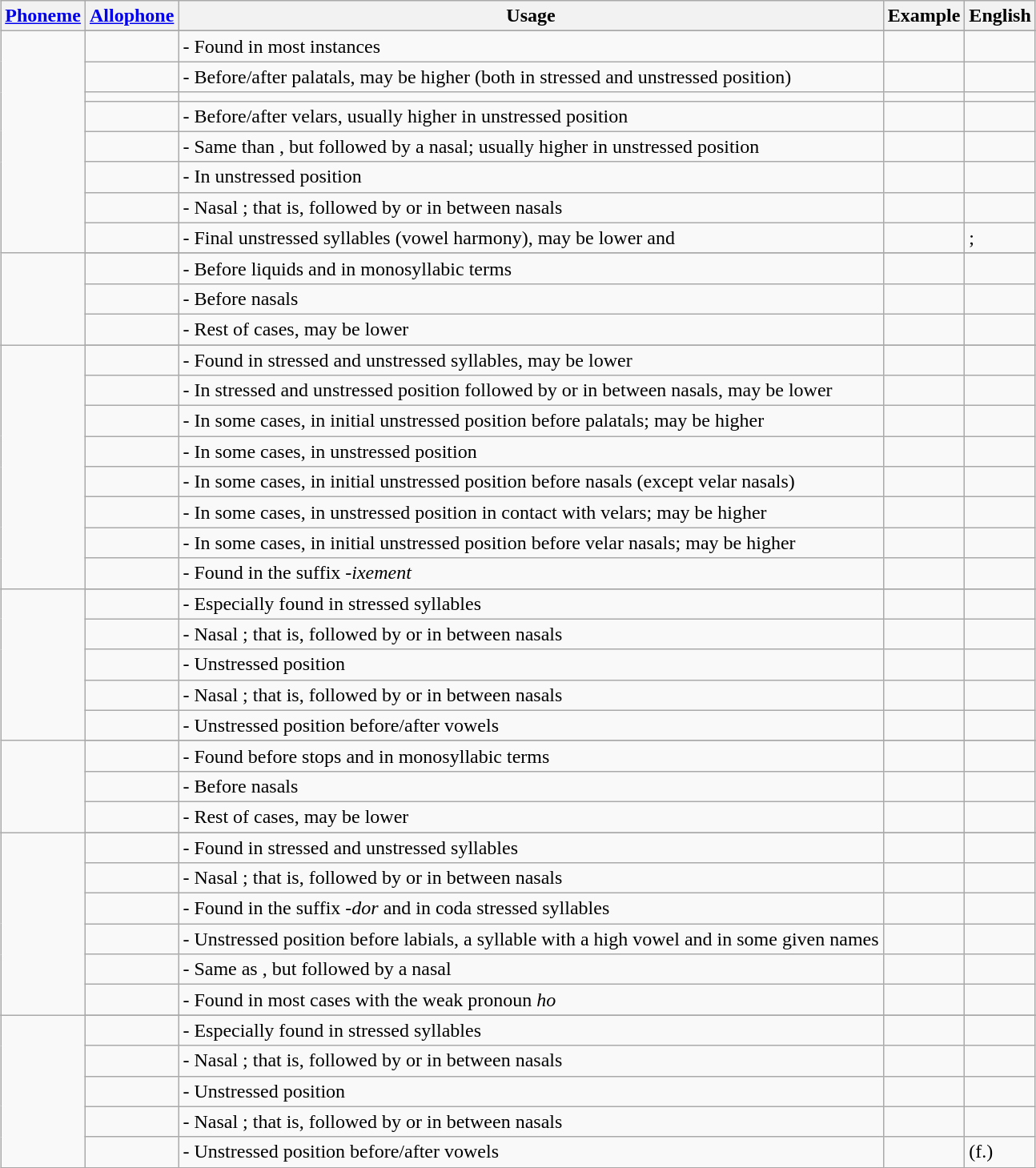<table class="wikitable" style="margin:auto">
<tr>
<th><a href='#'>Phoneme</a></th>
<th><a href='#'>Allophone</a></th>
<th>Usage</th>
<th>Example</th>
<th>English</th>
</tr>
<tr>
<td rowspan="9" style="text-align:center;"></td>
</tr>
<tr>
<td style="text-align:center;"></td>
<td>- Found in most instances</td>
<td></td>
<td></td>
</tr>
<tr>
<td style="text-align:center;"></td>
<td>- Before/after palatals, may be higher  (both in stressed and unstressed position)</td>
<td></td>
<td></td>
</tr>
<tr>
<td style="text-align:center;"></td>
<td></td>
<td></td>
<td></td>
</tr>
<tr>
<td style="text-align:center;"></td>
<td>- Before/after velars, usually higher in unstressed position </td>
<td></td>
<td></td>
</tr>
<tr>
<td style="text-align:center;"></td>
<td>- Same than , but followed by a nasal; usually higher in unstressed position </td>
<td></td>
<td></td>
</tr>
<tr>
<td style="text-align:center;"></td>
<td>- In unstressed position</td>
<td></td>
<td></td>
</tr>
<tr>
<td style="text-align:center;"></td>
<td>- Nasal ; that is,  followed by or in between nasals</td>
<td></td>
<td></td>
</tr>
<tr>
<td style="text-align:center;"></td>
<td>- Final unstressed syllables (vowel harmony), may be lower  and </td>
<td></td>
<td>; </td>
</tr>
<tr>
<td rowspan="4" style="text-align:center;"></td>
</tr>
<tr>
<td style="text-align:center;"></td>
<td>- Before liquids and in monosyllabic terms</td>
<td></td>
<td></td>
</tr>
<tr>
<td style="text-align:center;"></td>
<td>- Before nasals</td>
<td></td>
<td></td>
</tr>
<tr>
<td style="text-align:center;"></td>
<td>- Rest of cases, may be lower </td>
<td></td>
<td></td>
</tr>
<tr>
<td rowspan="9" style="text-align:center;"></td>
</tr>
<tr>
<td style="text-align:center;"></td>
<td>- Found in stressed and unstressed syllables, may be lower </td>
<td></td>
<td></td>
</tr>
<tr>
<td style="text-align:center;"></td>
<td>- In stressed and unstressed position followed by or in between nasals, may be lower </td>
<td></td>
<td></td>
</tr>
<tr>
<td style="text-align:center;"></td>
<td>- In some cases, in initial unstressed position before palatals; may be higher </td>
<td></td>
<td></td>
</tr>
<tr>
<td style="text-align:center;"></td>
<td>- In some cases, in unstressed position</td>
<td></td>
<td></td>
</tr>
<tr>
<td style="text-align:center;"></td>
<td>- In some cases, in initial unstressed position before nasals (except velar nasals)</td>
<td></td>
<td></td>
</tr>
<tr>
<td style="text-align:center;"></td>
<td>- In some cases, in unstressed position in contact with velars; may be higher </td>
<td></td>
<td></td>
</tr>
<tr>
<td style="text-align:center;"></td>
<td>- In some cases, in initial unstressed position before velar nasals; may be higher </td>
<td></td>
<td></td>
</tr>
<tr>
<td style="text-align:center;"></td>
<td>- Found in the suffix -<em>ixement</em></td>
<td></td>
<td></td>
</tr>
<tr>
<td rowspan="6" style="text-align:center;"></td>
</tr>
<tr>
<td style="text-align:center;"></td>
<td>- Especially found in stressed syllables</td>
<td></td>
<td></td>
</tr>
<tr>
<td style="text-align:center;"></td>
<td>- Nasal ; that is,  followed by or in between nasals</td>
<td></td>
<td></td>
</tr>
<tr>
<td style="text-align:center;"></td>
<td>- Unstressed position</td>
<td></td>
<td></td>
</tr>
<tr>
<td style="text-align:center;"></td>
<td>- Nasal ; that is,  followed by or in between nasals</td>
<td></td>
<td></td>
</tr>
<tr>
<td style="text-align:center;"></td>
<td>- Unstressed position before/after vowels</td>
<td></td>
<td></td>
</tr>
<tr>
<td rowspan="4" style="text-align:center;"></td>
</tr>
<tr>
<td style="text-align:center;"></td>
<td>- Found before stops and in monosyllabic terms</td>
<td></td>
<td></td>
</tr>
<tr>
<td style="text-align:center;"></td>
<td>- Before nasals</td>
<td></td>
<td></td>
</tr>
<tr>
<td style="text-align:center;"></td>
<td>- Rest of cases, may be lower </td>
<td></td>
<td></td>
</tr>
<tr>
<td rowspan="7" style="text-align:center;"></td>
</tr>
<tr>
<td style="text-align:center;"></td>
<td>- Found in stressed and unstressed syllables</td>
<td></td>
<td></td>
</tr>
<tr>
<td style="text-align:center;"></td>
<td>- Nasal ; that is,  followed by or in between nasals</td>
<td></td>
<td></td>
</tr>
<tr>
<td style="text-align:center;"></td>
<td>- Found in the suffix -<em>dor</em> and in coda stressed syllables </td>
<td></td>
<td></td>
</tr>
<tr>
<td style="text-align:center;"></td>
<td>- Unstressed position before labials, a syllable with a high vowel and in some given names</td>
<td></td>
<td></td>
</tr>
<tr>
<td style="text-align:center;"></td>
<td>- Same as , but followed by a nasal</td>
<td></td>
<td></td>
</tr>
<tr>
<td style="text-align:center;"></td>
<td>- Found in most cases with the weak pronoun <em>ho</em></td>
<td></td>
<td></td>
</tr>
<tr>
<td rowspan="6" style="text-align:center;"></td>
</tr>
<tr>
<td style="text-align:center;"></td>
<td>- Especially found in stressed syllables</td>
<td></td>
<td></td>
</tr>
<tr>
<td style="text-align:center;"></td>
<td>- Nasal ; that is,  followed by or in between nasals</td>
<td></td>
<td></td>
</tr>
<tr>
<td style="text-align:center;"></td>
<td>- Unstressed position</td>
<td></td>
<td></td>
</tr>
<tr>
<td style="text-align:center;"></td>
<td>- Nasal ; that is,  followed by or in between nasals</td>
<td></td>
<td></td>
</tr>
<tr>
<td style="text-align:center;"></td>
<td>- Unstressed position before/after vowels</td>
<td></td>
<td> (f.)</td>
</tr>
</table>
